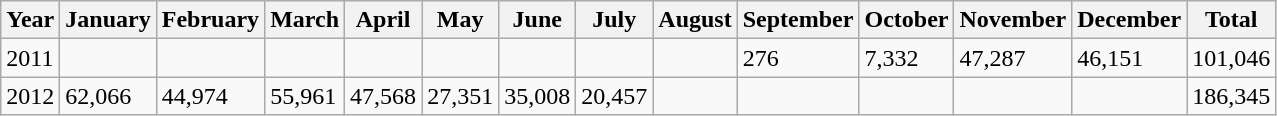<table class="wikitable">
<tr>
<th>Year</th>
<th>January</th>
<th>February</th>
<th>March</th>
<th>April</th>
<th>May</th>
<th>June</th>
<th>July</th>
<th>August</th>
<th>September</th>
<th>October</th>
<th>November</th>
<th>December</th>
<th>Total</th>
</tr>
<tr>
<td>2011</td>
<td></td>
<td></td>
<td></td>
<td></td>
<td></td>
<td></td>
<td></td>
<td></td>
<td>276</td>
<td>7,332</td>
<td>47,287</td>
<td>46,151</td>
<td>101,046</td>
</tr>
<tr>
<td>2012</td>
<td>62,066</td>
<td>44,974</td>
<td>55,961</td>
<td>47,568</td>
<td>27,351</td>
<td>35,008</td>
<td>20,457</td>
<td></td>
<td></td>
<td></td>
<td></td>
<td></td>
<td>186,345</td>
</tr>
</table>
